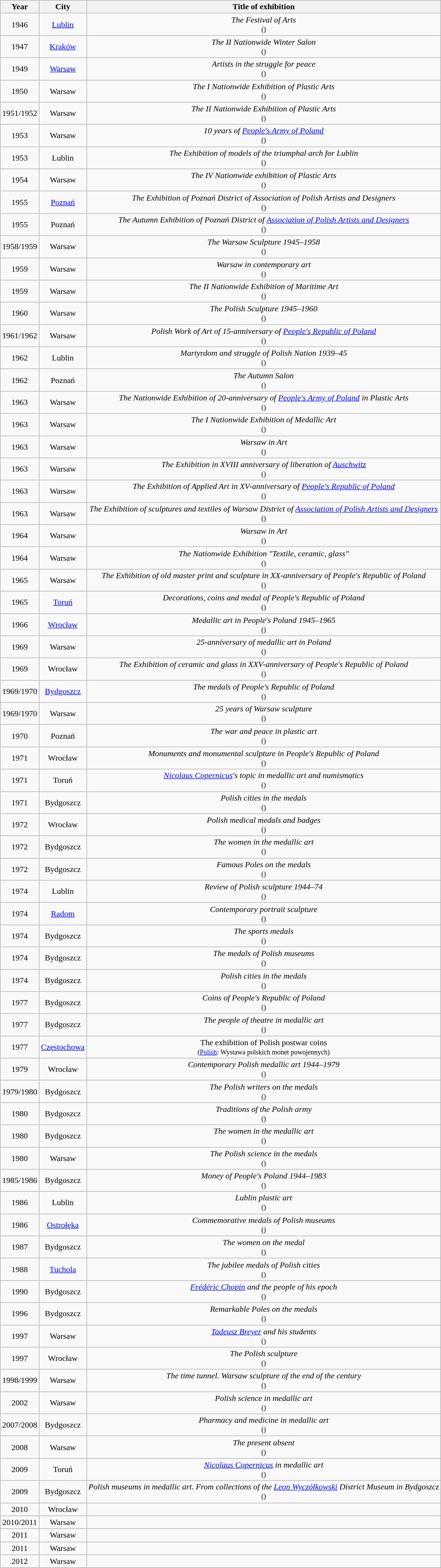<table class="wikitable sortable" style="text-align:center;">
<tr>
<th>Year</th>
<th>City</th>
<th>Title of exhibition</th>
</tr>
<tr>
<td>1946</td>
<td><a href='#'>Lublin</a></td>
<td><em>The Festival of Arts</em><br><small>()</small></td>
</tr>
<tr>
<td>1947</td>
<td><a href='#'>Kraków</a></td>
<td><em>The II Nationwide Winter Salon</em><br><small>()</small></td>
</tr>
<tr>
<td>1949</td>
<td><a href='#'>Warsaw</a></td>
<td><em>Artists in the struggle for peace</em><br><small>()</small></td>
</tr>
<tr>
<td>1950</td>
<td>Warsaw</td>
<td><em>The I Nationwide Exhibition of Plastic Arts</em><br><small>()</small></td>
</tr>
<tr>
<td>1951/1952</td>
<td>Warsaw</td>
<td><em>The II Nationwide Exhibition of Plastic Arts</em><br><small>()</small></td>
</tr>
<tr>
<td>1953</td>
<td>Warsaw</td>
<td><em>10 years of <a href='#'>People's Army of Poland</a></em><br><small>()</small></td>
</tr>
<tr>
<td>1953</td>
<td>Lublin</td>
<td><em>The Exhibition of models of the triumphal arch for Lublin</em><br><small>()</small></td>
</tr>
<tr>
<td>1954</td>
<td>Warsaw</td>
<td><em>The IV Nationwide exhibition of Plastic Arts</em><br><small>()</small></td>
</tr>
<tr>
<td>1955</td>
<td><a href='#'>Poznań</a></td>
<td><em>The Exhibition of Poznań District of Association of Polish Artists and Designers</em><br><small>()</small></td>
</tr>
<tr>
<td>1955</td>
<td>Poznań</td>
<td><em>The Autumn Exhibition of Poznań District of <a href='#'>Association of Polish Artists and Designers</a></em><br><small>()</small></td>
</tr>
<tr>
<td>1958/1959</td>
<td>Warsaw</td>
<td><em>The Warsaw Sculpture 1945–1958</em><br><small>()</small></td>
</tr>
<tr>
<td>1959</td>
<td>Warsaw</td>
<td><em>Warsaw in contemporary art</em><br><small>()</small></td>
</tr>
<tr>
<td>1959</td>
<td>Warsaw</td>
<td><em>The II Nationwide Exhibition of Maritime Art</em><br><small>()</small></td>
</tr>
<tr>
<td>1960</td>
<td>Warsaw</td>
<td><em>The Polish Sculpture 1945–1960</em><br><small>()</small></td>
</tr>
<tr>
<td>1961/1962</td>
<td>Warsaw</td>
<td><em>Polish Work of Art of 15-anniversary of <a href='#'>People's Republic of Poland</a></em><br><small>()</small></td>
</tr>
<tr>
<td>1962</td>
<td>Lublin</td>
<td><em>Martyrdom and struggle of Polish Nation 1939–45</em><br><small>()</small></td>
</tr>
<tr>
<td>1962</td>
<td>Poznań</td>
<td><em>The Autumn Salon</em><br><small>()</small></td>
</tr>
<tr>
<td>1963</td>
<td>Warsaw</td>
<td><em>The Nationwide Exhibition of 20-anniversary of <a href='#'>People's Army of Poland</a> in Plastic Arts</em><br><small>()</small></td>
</tr>
<tr>
<td>1963</td>
<td>Warsaw</td>
<td><em>The I Nationwide Exhibition of Medallic Art</em><br><small>()</small></td>
</tr>
<tr>
<td>1963</td>
<td>Warsaw</td>
<td><em>Warsaw in Art</em><br><small>()</small></td>
</tr>
<tr>
<td>1963</td>
<td>Warsaw</td>
<td><em>The Exhibition in XVIII anniversary of liberation of <a href='#'>Auschwitz</a></em><br><small>()</small></td>
</tr>
<tr>
<td>1963</td>
<td>Warsaw</td>
<td><em>The Exhibition of Applied Art in XV-anniversary of <a href='#'>People's Republic of Poland</a></em><br><small>()</small></td>
</tr>
<tr>
<td>1963</td>
<td>Warsaw</td>
<td><em>The Exhibition of sculptures and textiles of Warsaw District of <a href='#'>Association of Polish Artists and Designers</a></em><br><small>()</small></td>
</tr>
<tr>
<td>1964</td>
<td>Warsaw</td>
<td><em>Warsaw in Art</em><br><small>()</small></td>
</tr>
<tr>
<td>1964</td>
<td>Warsaw</td>
<td><em>The Nationwide Exhibition "Textile, ceramic, glass"</em><br><small>()</small></td>
</tr>
<tr>
<td>1965</td>
<td>Warsaw</td>
<td><em>The Exhibition of old master print and sculpture in XX-anniversary of People's Republic of Poland</em><br><small>()</small></td>
</tr>
<tr>
<td>1965</td>
<td><a href='#'>Toruń</a></td>
<td><em>Decorations, coins and medal of People's Republic of Poland</em><br><small>()</small></td>
</tr>
<tr>
<td>1966</td>
<td><a href='#'>Wrocław</a></td>
<td><em>Medallic art in People's Poland 1945–1965</em><br><small>()</small></td>
</tr>
<tr>
<td>1969</td>
<td>Warsaw</td>
<td><em>25-anniversary of medallic art in Poland</em><br><small>()</small></td>
</tr>
<tr>
<td>1969</td>
<td>Wrocław</td>
<td><em>The Exhibition of ceramic and glass in XXV-anniversary of People's Republic of Poland</em><br><small>()</small></td>
</tr>
<tr>
<td>1969/1970</td>
<td><a href='#'>Bydgoszcz</a></td>
<td><em>The medals of People's Republic of Poland</em><br><small>()</small></td>
</tr>
<tr>
<td>1969/1970</td>
<td>Warsaw</td>
<td><em>25 years of Warsaw sculpture</em><br><small>()</small></td>
</tr>
<tr>
<td>1970</td>
<td>Poznań</td>
<td><em>The war and peace in plastic art</em><br><small>()</small></td>
</tr>
<tr>
<td>1971</td>
<td>Wrocław</td>
<td><em>Monuments and monumental sculpture in People's Republic of Poland</em><br><small>()</small></td>
</tr>
<tr>
<td>1971</td>
<td>Toruń</td>
<td><em><a href='#'>Nicolaus Copernicus</a>'s topic in medallic art and numismatics</em><br><small>()</small></td>
</tr>
<tr>
<td>1971</td>
<td>Bydgoszcz</td>
<td><em>Polish cities in the medals</em><br><small>()</small></td>
</tr>
<tr>
<td>1972</td>
<td>Wrocław</td>
<td><em>Polish medical medals and badges</em><br><small>()</small></td>
</tr>
<tr>
<td>1972</td>
<td>Bydgoszcz</td>
<td><em>The women in the medallic art</em><br><small>()</small></td>
</tr>
<tr>
<td>1972</td>
<td>Bydgoszcz</td>
<td><em>Famous Poles on the medals</em><br><small>()</small></td>
</tr>
<tr>
<td>1974</td>
<td>Lublin</td>
<td><em>Review of Polish sculpture 1944–74</em><br><small>()</small></td>
</tr>
<tr>
<td>1974</td>
<td><a href='#'>Radom</a></td>
<td><em>Contemporary portrait sculpture</em><br><small>()</small></td>
</tr>
<tr>
<td>1974</td>
<td>Bydgoszcz</td>
<td><em>The sports medals</em><br><small>()</small></td>
</tr>
<tr>
<td>1974</td>
<td>Bydgoszcz</td>
<td><em>The medals of Polish museums</em><br><small>()</small></td>
</tr>
<tr>
<td>1974</td>
<td>Bydgoszcz</td>
<td><em>Polish cities in the medals</em><br><small>()</small></td>
</tr>
<tr>
<td>1977</td>
<td>Bydgoszcz</td>
<td><em>Coins of People's Republic of Poland</em><br><small>()</small></td>
</tr>
<tr>
<td>1977</td>
<td>Bydgoszcz</td>
<td><em>The people of theatre in medallic art</em><br><small>()</small></td>
</tr>
<tr>
<td>1977</td>
<td><a href='#'>Częstochowa</a></td>
<td>The exhibition of Polish postwar coins<br><small>(<a href='#'>Polish</a>: Wystawa polskich monet powojennych)</small></td>
</tr>
<tr>
<td>1979</td>
<td>Wrocław</td>
<td><em>Contemporary Polish medallic art 1944–1979</em><br><small>()</small></td>
</tr>
<tr>
<td>1979/1980</td>
<td>Bydgoszcz</td>
<td><em>The Polish writers on the medals</em><br><small>()</small></td>
</tr>
<tr>
<td>1980</td>
<td>Bydgoszcz</td>
<td><em>Traditions of the Polish army</em><br><small>()</small></td>
</tr>
<tr>
<td>1980</td>
<td>Bydgoszcz</td>
<td><em>The women in the medallic art</em><br><small>()</small></td>
</tr>
<tr>
<td>1980</td>
<td>Warsaw</td>
<td><em>The Polish science in the medals</em><br><small>()</small></td>
</tr>
<tr>
<td>1985/1986</td>
<td>Bydgoszcz</td>
<td><em>Money of People's Poland 1944–1983</em><br><small>()</small></td>
</tr>
<tr>
<td>1986</td>
<td>Lublin</td>
<td><em>Lublin plastic art</em><br><small>()</small></td>
</tr>
<tr>
<td>1986</td>
<td><a href='#'>Ostrołęka</a></td>
<td><em>Commemorative medals of Polish museums</em><br><small>()</small></td>
</tr>
<tr>
<td>1987</td>
<td>Bydgoszcz</td>
<td><em>The women on the medal</em><br><small>()</small></td>
</tr>
<tr>
<td>1988</td>
<td><a href='#'>Tuchola</a></td>
<td><em>The jubilee medals of Polish cities</em><br><small>()</small></td>
</tr>
<tr>
<td>1990</td>
<td>Bydgoszcz</td>
<td><em><a href='#'>Frédéric Chopin</a> and the people of his epoch</em><br><small>()</small></td>
</tr>
<tr>
<td>1996</td>
<td>Bydgoszcz</td>
<td><em>Remarkable Poles on the medals</em><br><small>()</small></td>
</tr>
<tr>
<td>1997</td>
<td>Warsaw</td>
<td><em><a href='#'>Tadeusz Breyer</a> and his students</em><br><small>()</small></td>
</tr>
<tr>
<td>1997</td>
<td>Wrocław</td>
<td><em>The Polish sculpture</em><br><small>()</small></td>
</tr>
<tr>
<td>1998/1999</td>
<td>Warsaw</td>
<td><em>The time tunnel. Warsaw sculpture of the end of the century</em><br><small>()</small></td>
</tr>
<tr>
<td>2002</td>
<td>Warsaw</td>
<td><em>Polish science in medallic art</em><br><small>()</small></td>
</tr>
<tr>
<td>2007/2008</td>
<td>Bydgoszcz</td>
<td><em>Pharmacy and medicine in medallic art</em><br><small>()</small></td>
</tr>
<tr>
<td>2008</td>
<td>Warsaw</td>
<td><em>The present absent</em><br><small>()</small></td>
</tr>
<tr>
<td>2009</td>
<td>Toruń</td>
<td><em><a href='#'>Nicolaus Copernicus</a> in medallic art</em><br><small>()</small></td>
</tr>
<tr>
<td>2009</td>
<td>Bydgoszcz</td>
<td><em>Polish museums in medallic art. From collections of the <a href='#'>Leon Wyczółkowski</a> District Museum in Bydgoszcz</em><br><small>()</small></td>
</tr>
<tr>
<td>2010</td>
<td>Wrocław</td>
<td><small></small></td>
</tr>
<tr>
<td>2010/2011</td>
<td>Warsaw</td>
<td><small></small></td>
</tr>
<tr>
<td>2011</td>
<td>Warsaw</td>
<td><small></small></td>
</tr>
<tr>
<td>2011</td>
<td>Warsaw</td>
<td><small></small></td>
</tr>
<tr>
<td>2012</td>
<td>Warsaw</td>
<td><small></small></td>
</tr>
</table>
